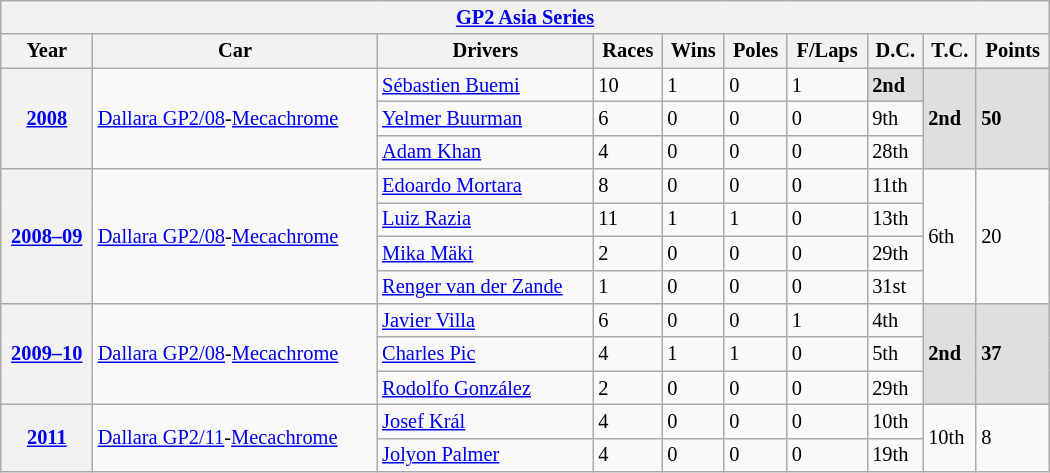<table class="wikitable" style="font-size:85%; width:700px">
<tr>
<th colspan=10><a href='#'>GP2 Asia Series</a></th>
</tr>
<tr>
<th>Year</th>
<th>Car</th>
<th>Drivers</th>
<th>Races</th>
<th>Wins</th>
<th>Poles</th>
<th>F/Laps</th>
<th>D.C.</th>
<th>T.C.</th>
<th>Points</th>
</tr>
<tr>
<th rowspan=3><a href='#'>2008</a></th>
<td rowspan=3><a href='#'>Dallara GP2/08</a>-<a href='#'>Mecachrome</a></td>
<td> <a href='#'>Sébastien Buemi</a></td>
<td>10</td>
<td>1</td>
<td>0</td>
<td>1</td>
<td style="background:#DFDFDF;"><strong>2nd</strong></td>
<td rowspan=3 style="background:#DFDFDF;"><strong>2nd</strong></td>
<td rowspan=3 style="background:#DFDFDF;"><strong>50</strong></td>
</tr>
<tr>
<td> <a href='#'>Yelmer Buurman</a></td>
<td>6</td>
<td>0</td>
<td>0</td>
<td>0</td>
<td>9th</td>
</tr>
<tr>
<td> <a href='#'>Adam Khan</a></td>
<td>4</td>
<td>0</td>
<td>0</td>
<td>0</td>
<td>28th</td>
</tr>
<tr>
<th rowspan=4><a href='#'>2008–09</a></th>
<td rowspan=4><a href='#'>Dallara GP2/08</a>-<a href='#'>Mecachrome</a></td>
<td> <a href='#'>Edoardo Mortara</a></td>
<td>8</td>
<td>0</td>
<td>0</td>
<td>0</td>
<td>11th</td>
<td rowspan=4>6th</td>
<td rowspan=4>20</td>
</tr>
<tr>
<td> <a href='#'>Luiz Razia</a></td>
<td>11</td>
<td>1</td>
<td>1</td>
<td>0</td>
<td>13th</td>
</tr>
<tr>
<td> <a href='#'>Mika Mäki</a></td>
<td>2</td>
<td>0</td>
<td>0</td>
<td>0</td>
<td>29th</td>
</tr>
<tr>
<td> <a href='#'>Renger van der Zande</a></td>
<td>1</td>
<td>0</td>
<td>0</td>
<td>0</td>
<td>31st</td>
</tr>
<tr>
<th rowspan=3><a href='#'>2009–10</a></th>
<td rowspan=3><a href='#'>Dallara GP2/08</a>-<a href='#'>Mecachrome</a></td>
<td> <a href='#'>Javier Villa</a></td>
<td>6</td>
<td>0</td>
<td>0</td>
<td>1</td>
<td>4th</td>
<td rowspan=3 style="background:#DFDFDF;"><strong>2nd</strong></td>
<td rowspan=3 style="background:#DFDFDF;"><strong>37</strong></td>
</tr>
<tr>
<td> <a href='#'>Charles Pic</a></td>
<td>4</td>
<td>1</td>
<td>1</td>
<td>0</td>
<td>5th</td>
</tr>
<tr>
<td> <a href='#'>Rodolfo González</a></td>
<td>2</td>
<td>0</td>
<td>0</td>
<td>0</td>
<td>29th</td>
</tr>
<tr>
<th rowspan=2><a href='#'>2011</a></th>
<td rowspan=2><a href='#'>Dallara GP2/11</a>-<a href='#'>Mecachrome</a></td>
<td> <a href='#'>Josef Král</a></td>
<td>4</td>
<td>0</td>
<td>0</td>
<td>0</td>
<td>10th</td>
<td rowspan=2>10th</td>
<td rowspan=2>8</td>
</tr>
<tr>
<td> <a href='#'>Jolyon Palmer</a></td>
<td>4</td>
<td>0</td>
<td>0</td>
<td>0</td>
<td>19th</td>
</tr>
</table>
